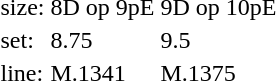<table style="margin-left:40px;">
<tr>
<td>size:</td>
<td>8D op 9pE</td>
<td>9D op 10pE</td>
</tr>
<tr>
<td>set:</td>
<td>8.75</td>
<td>9.5</td>
</tr>
<tr>
<td>line:</td>
<td>M.1341</td>
<td>M.1375</td>
</tr>
</table>
